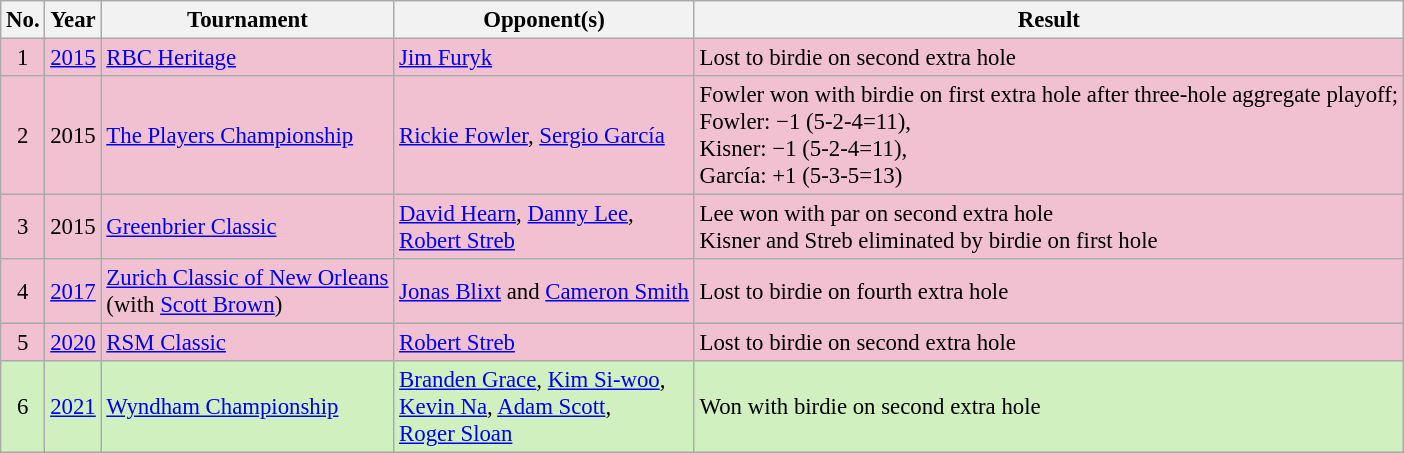<table class="wikitable" style="font-size:95%;">
<tr>
<th>No.</th>
<th>Year</th>
<th>Tournament</th>
<th>Opponent(s)</th>
<th>Result</th>
</tr>
<tr style="background:#F2C1D1;">
<td align=center>1</td>
<td><a href='#'>2015</a></td>
<td><a href='#'>RBC Heritage</a></td>
<td> <a href='#'>Jim Furyk</a></td>
<td>Lost to birdie on second extra hole</td>
</tr>
<tr style="background:#F2C1D1;">
<td align=center>2</td>
<td>2015</td>
<td><a href='#'>The Players Championship</a></td>
<td> <a href='#'>Rickie Fowler</a>,  <a href='#'>Sergio García</a></td>
<td>Fowler won with birdie on first extra hole after three-hole aggregate playoff;<br>Fowler: −1 (5-2-4=11),<br>Kisner: −1 (5-2-4=11),<br>García: +1 (5-3-5=13)</td>
</tr>
<tr style="background:#F2C1D1;">
<td align=center>3</td>
<td>2015</td>
<td><a href='#'>Greenbrier Classic</a></td>
<td> <a href='#'>David Hearn</a>,  <a href='#'>Danny Lee</a>,<br> <a href='#'>Robert Streb</a></td>
<td>Lee won with par on second extra hole<br>Kisner and Streb eliminated by birdie on first hole</td>
</tr>
<tr style="background:#F2C1D1;">
<td align=center>4</td>
<td><a href='#'>2017</a></td>
<td><a href='#'>Zurich Classic of New Orleans</a><br>(with  <a href='#'>Scott Brown</a>)</td>
<td> <a href='#'>Jonas Blixt</a> and  <a href='#'>Cameron Smith</a></td>
<td>Lost to birdie on fourth extra hole</td>
</tr>
<tr style="background:#F2C1D1;">
<td align=center>5</td>
<td><a href='#'>2020</a></td>
<td><a href='#'>RSM Classic</a></td>
<td> <a href='#'>Robert Streb</a></td>
<td>Lost to birdie on second extra hole</td>
</tr>
<tr style="background:#D0F0C0;">
<td align=center>6</td>
<td><a href='#'>2021</a></td>
<td><a href='#'>Wyndham Championship</a></td>
<td> <a href='#'>Branden Grace</a>,  <a href='#'>Kim Si-woo</a>,<br> <a href='#'>Kevin Na</a>,  <a href='#'>Adam Scott</a>,<br> <a href='#'>Roger Sloan</a></td>
<td>Won with birdie on second extra hole</td>
</tr>
</table>
